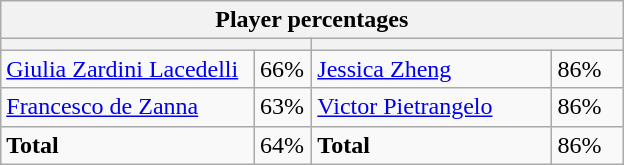<table class="wikitable">
<tr>
<th colspan=4 width=400>Player percentages</th>
</tr>
<tr>
<th colspan=2 width=200 style="white-space:nowrap;"></th>
<th colspan=2 width=200 style="white-space:nowrap;"></th>
</tr>
<tr>
<td><a href='#'>Giulia Zardini Lacedelli</a></td>
<td>66%</td>
<td><a href='#'>Jessica Zheng</a></td>
<td>86%</td>
</tr>
<tr>
<td><a href='#'>Francesco de Zanna</a></td>
<td>63%</td>
<td><a href='#'>Victor Pietrangelo</a></td>
<td>86%</td>
</tr>
<tr>
<td><strong>Total</strong></td>
<td>64%</td>
<td><strong>Total</strong></td>
<td>86%</td>
</tr>
</table>
